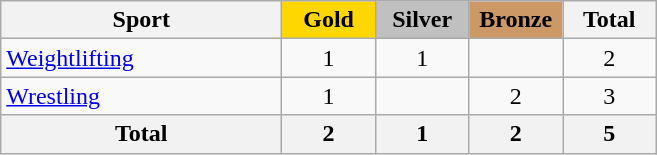<table class="wikitable sortable" style="text-align:center;">
<tr>
<th width=180>Sport</th>
<th scope="col" style="background:gold; width:55px;">Gold</th>
<th scope="col" style="background:silver; width:55px;">Silver</th>
<th scope="col" style="background:#cc9966; width:55px;">Bronze</th>
<th width=55>Total</th>
</tr>
<tr>
<td align=left><a href='#'>Weightlifting</a></td>
<td>1</td>
<td>1</td>
<td></td>
<td>2</td>
</tr>
<tr>
<td align=left><a href='#'>Wrestling</a></td>
<td>1</td>
<td></td>
<td>2</td>
<td>3</td>
</tr>
<tr class="sortbottom">
<th>Total</th>
<th>2</th>
<th>1</th>
<th>2</th>
<th>5</th>
</tr>
</table>
